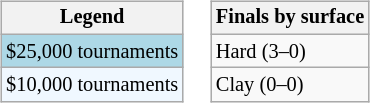<table>
<tr valign=top>
<td><br><table class=wikitable style="font-size:85%">
<tr>
<th>Legend</th>
</tr>
<tr style="background:lightblue;">
<td>$25,000 tournaments</td>
</tr>
<tr style="background:#f0f8ff;">
<td>$10,000 tournaments</td>
</tr>
</table>
</td>
<td><br><table class=wikitable style="font-size:85%">
<tr>
<th>Finals by surface</th>
</tr>
<tr>
<td>Hard (3–0)</td>
</tr>
<tr>
<td>Clay (0–0)</td>
</tr>
</table>
</td>
</tr>
</table>
